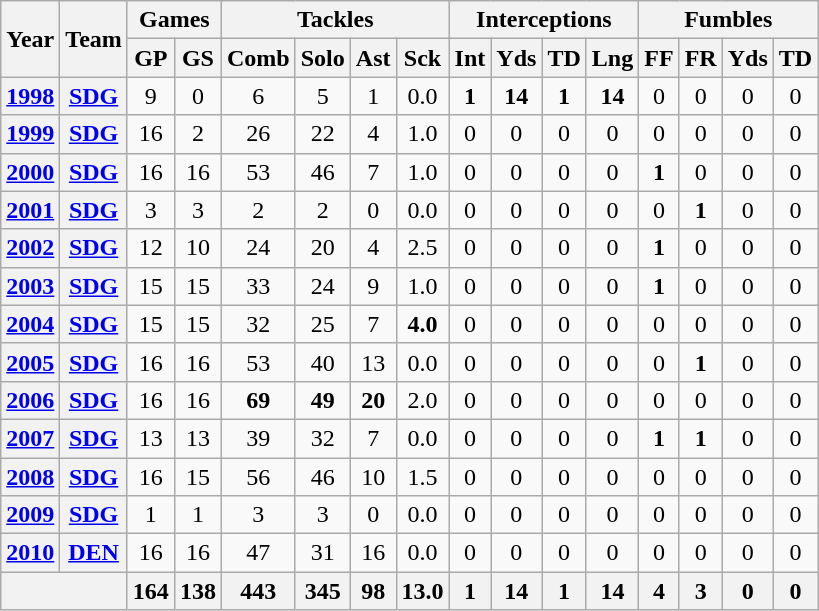<table class="wikitable" style="text-align:center">
<tr>
<th rowspan="2">Year</th>
<th rowspan="2">Team</th>
<th colspan="2">Games</th>
<th colspan="4">Tackles</th>
<th colspan="4">Interceptions</th>
<th colspan="4">Fumbles</th>
</tr>
<tr>
<th>GP</th>
<th>GS</th>
<th>Comb</th>
<th>Solo</th>
<th>Ast</th>
<th>Sck</th>
<th>Int</th>
<th>Yds</th>
<th>TD</th>
<th>Lng</th>
<th>FF</th>
<th>FR</th>
<th>Yds</th>
<th>TD</th>
</tr>
<tr>
<th><a href='#'>1998</a></th>
<th><a href='#'>SDG</a></th>
<td>9</td>
<td>0</td>
<td>6</td>
<td>5</td>
<td>1</td>
<td>0.0</td>
<td><strong>1</strong></td>
<td><strong>14</strong></td>
<td><strong>1</strong></td>
<td><strong>14</strong></td>
<td>0</td>
<td>0</td>
<td>0</td>
<td>0</td>
</tr>
<tr>
<th><a href='#'>1999</a></th>
<th><a href='#'>SDG</a></th>
<td>16</td>
<td>2</td>
<td>26</td>
<td>22</td>
<td>4</td>
<td>1.0</td>
<td>0</td>
<td>0</td>
<td>0</td>
<td>0</td>
<td>0</td>
<td>0</td>
<td>0</td>
<td>0</td>
</tr>
<tr>
<th><a href='#'>2000</a></th>
<th><a href='#'>SDG</a></th>
<td>16</td>
<td>16</td>
<td>53</td>
<td>46</td>
<td>7</td>
<td>1.0</td>
<td>0</td>
<td>0</td>
<td>0</td>
<td>0</td>
<td><strong>1</strong></td>
<td>0</td>
<td>0</td>
<td>0</td>
</tr>
<tr>
<th><a href='#'>2001</a></th>
<th><a href='#'>SDG</a></th>
<td>3</td>
<td>3</td>
<td>2</td>
<td>2</td>
<td>0</td>
<td>0.0</td>
<td>0</td>
<td>0</td>
<td>0</td>
<td>0</td>
<td>0</td>
<td><strong>1</strong></td>
<td>0</td>
<td>0</td>
</tr>
<tr>
<th><a href='#'>2002</a></th>
<th><a href='#'>SDG</a></th>
<td>12</td>
<td>10</td>
<td>24</td>
<td>20</td>
<td>4</td>
<td>2.5</td>
<td>0</td>
<td>0</td>
<td>0</td>
<td>0</td>
<td><strong>1</strong></td>
<td>0</td>
<td>0</td>
<td>0</td>
</tr>
<tr>
<th><a href='#'>2003</a></th>
<th><a href='#'>SDG</a></th>
<td>15</td>
<td>15</td>
<td>33</td>
<td>24</td>
<td>9</td>
<td>1.0</td>
<td>0</td>
<td>0</td>
<td>0</td>
<td>0</td>
<td><strong>1</strong></td>
<td>0</td>
<td>0</td>
<td>0</td>
</tr>
<tr>
<th><a href='#'>2004</a></th>
<th><a href='#'>SDG</a></th>
<td>15</td>
<td>15</td>
<td>32</td>
<td>25</td>
<td>7</td>
<td><strong>4.0</strong></td>
<td>0</td>
<td>0</td>
<td>0</td>
<td>0</td>
<td>0</td>
<td>0</td>
<td>0</td>
<td>0</td>
</tr>
<tr>
<th><a href='#'>2005</a></th>
<th><a href='#'>SDG</a></th>
<td>16</td>
<td>16</td>
<td>53</td>
<td>40</td>
<td>13</td>
<td>0.0</td>
<td>0</td>
<td>0</td>
<td>0</td>
<td>0</td>
<td>0</td>
<td><strong>1</strong></td>
<td>0</td>
<td>0</td>
</tr>
<tr>
<th><a href='#'>2006</a></th>
<th><a href='#'>SDG</a></th>
<td>16</td>
<td>16</td>
<td><strong>69</strong></td>
<td><strong>49</strong></td>
<td><strong>20</strong></td>
<td>2.0</td>
<td>0</td>
<td>0</td>
<td>0</td>
<td>0</td>
<td>0</td>
<td>0</td>
<td>0</td>
<td>0</td>
</tr>
<tr>
<th><a href='#'>2007</a></th>
<th><a href='#'>SDG</a></th>
<td>13</td>
<td>13</td>
<td>39</td>
<td>32</td>
<td>7</td>
<td>0.0</td>
<td>0</td>
<td>0</td>
<td>0</td>
<td>0</td>
<td><strong>1</strong></td>
<td><strong>1</strong></td>
<td>0</td>
<td>0</td>
</tr>
<tr>
<th><a href='#'>2008</a></th>
<th><a href='#'>SDG</a></th>
<td>16</td>
<td>15</td>
<td>56</td>
<td>46</td>
<td>10</td>
<td>1.5</td>
<td>0</td>
<td>0</td>
<td>0</td>
<td>0</td>
<td>0</td>
<td>0</td>
<td>0</td>
<td>0</td>
</tr>
<tr>
<th><a href='#'>2009</a></th>
<th><a href='#'>SDG</a></th>
<td>1</td>
<td>1</td>
<td>3</td>
<td>3</td>
<td>0</td>
<td>0.0</td>
<td>0</td>
<td>0</td>
<td>0</td>
<td>0</td>
<td>0</td>
<td>0</td>
<td>0</td>
<td>0</td>
</tr>
<tr>
<th><a href='#'>2010</a></th>
<th><a href='#'>DEN</a></th>
<td>16</td>
<td>16</td>
<td>47</td>
<td>31</td>
<td>16</td>
<td>0.0</td>
<td>0</td>
<td>0</td>
<td>0</td>
<td>0</td>
<td>0</td>
<td>0</td>
<td>0</td>
<td>0</td>
</tr>
<tr>
<th colspan="2"></th>
<th>164</th>
<th>138</th>
<th>443</th>
<th>345</th>
<th>98</th>
<th>13.0</th>
<th>1</th>
<th>14</th>
<th>1</th>
<th>14</th>
<th>4</th>
<th>3</th>
<th>0</th>
<th>0</th>
</tr>
</table>
